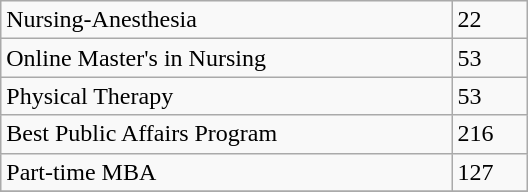<table class="wikitable floatright" style="width: 22em;">
<tr>
<td>Nursing-Anesthesia</td>
<td>22</td>
</tr>
<tr>
<td>Online Master's in Nursing</td>
<td>53</td>
</tr>
<tr>
<td>Physical Therapy</td>
<td>53</td>
</tr>
<tr>
<td>Best Public Affairs Program</td>
<td>216</td>
</tr>
<tr>
<td>Part-time MBA</td>
<td>127</td>
</tr>
<tr>
</tr>
</table>
